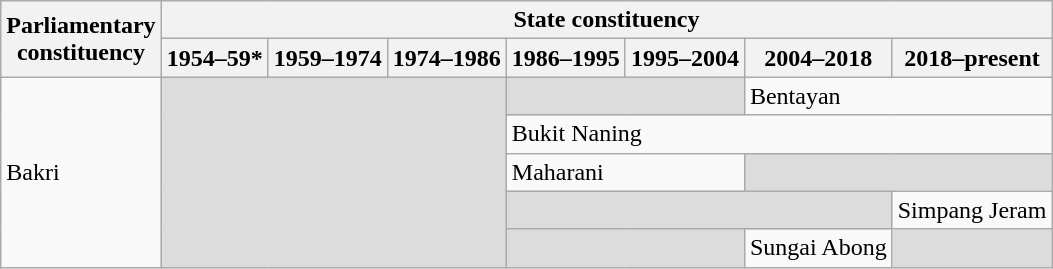<table class="wikitable">
<tr>
<th rowspan="2">Parliamentary<br>constituency</th>
<th colspan="7">State constituency</th>
</tr>
<tr>
<th>1954–59*</th>
<th>1959–1974</th>
<th>1974–1986</th>
<th>1986–1995</th>
<th>1995–2004</th>
<th>2004–2018</th>
<th>2018–present</th>
</tr>
<tr>
<td rowspan="5">Bakri</td>
<td colspan="3" rowspan="5" bgcolor="dcdcdc"></td>
<td colspan="2" bgcolor="dcdcdc"></td>
<td colspan="2">Bentayan</td>
</tr>
<tr>
<td colspan="4">Bukit Naning</td>
</tr>
<tr>
<td colspan="2">Maharani</td>
<td colspan="2" bgcolor="dcdcdc"></td>
</tr>
<tr>
<td colspan="3" bgcolor="dcdcdc"></td>
<td>Simpang Jeram</td>
</tr>
<tr>
<td colspan="2" bgcolor="dcdcdc"></td>
<td>Sungai Abong</td>
<td bgcolor="dcdcdc"></td>
</tr>
</table>
